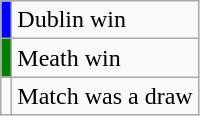<table class="wikitable">
<tr>
<td style="background-color:blue"></td>
<td>Dublin win</td>
</tr>
<tr>
<td style="background-color:green"></td>
<td>Meath win</td>
</tr>
<tr>
<td></td>
<td>Match was a draw</td>
</tr>
</table>
